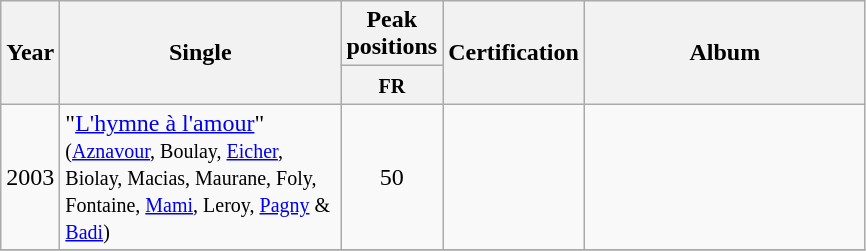<table class="wikitable">
<tr>
<th align="center" rowspan="2" width="10">Year</th>
<th align="center" rowspan="2" width="180">Single</th>
<th align="center" colspan="1">Peak positions</th>
<th align="center" rowspan="2" width="70">Certification</th>
<th align="center" rowspan="2" width="180">Album</th>
</tr>
<tr>
<th width="20"><small>FR</small><br></th>
</tr>
<tr>
<td align="center">2003</td>
<td>"<a href='#'>L'hymne à l'amour</a>" <br><small>(<a href='#'>Aznavour</a>, Boulay, <a href='#'>Eicher</a>, Biolay, Macias, Maurane, Foly, Fontaine, <a href='#'>Mami</a>, Leroy, <a href='#'>Pagny</a> & <a href='#'>Badi</a>)</small></td>
<td align="center">50</td>
<td align="center" rowspan="1"></td>
<td></td>
</tr>
<tr>
</tr>
</table>
